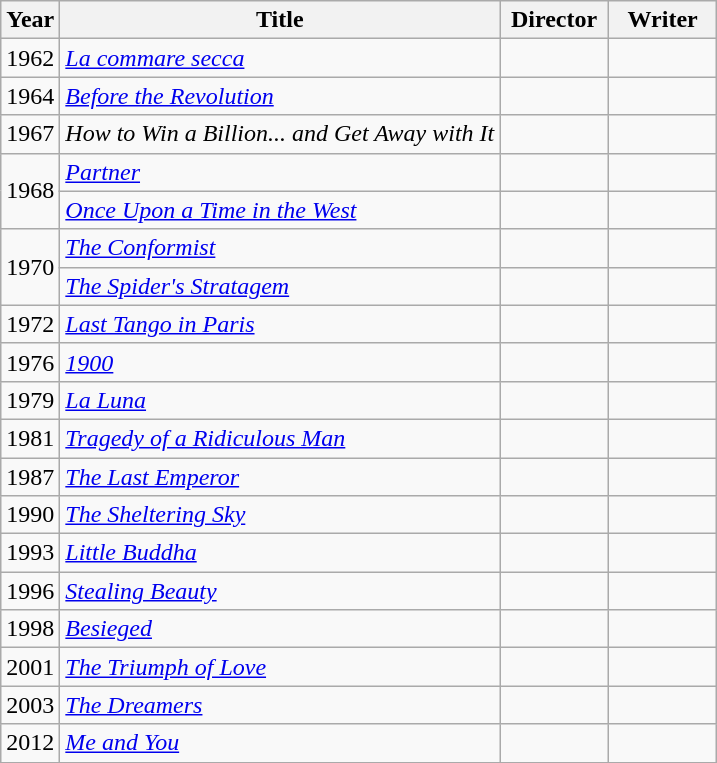<table class="wikitable">
<tr>
<th>Year</th>
<th>Title</th>
<th width=65>Director</th>
<th width=65>Writer</th>
</tr>
<tr>
<td>1962</td>
<td><em><a href='#'>La commare secca</a></em></td>
<td></td>
<td></td>
</tr>
<tr>
<td>1964</td>
<td><em><a href='#'>Before the Revolution</a></em></td>
<td></td>
<td></td>
</tr>
<tr>
<td>1967</td>
<td><em>How to Win a Billion... and Get Away with It</em></td>
<td></td>
<td></td>
</tr>
<tr>
<td rowspan="2">1968</td>
<td><em><a href='#'>Partner</a></em></td>
<td></td>
<td></td>
</tr>
<tr>
<td><em><a href='#'>Once Upon a Time in the West</a></em></td>
<td></td>
<td></td>
</tr>
<tr>
<td rowspan="2">1970</td>
<td><em><a href='#'>The Conformist</a></em></td>
<td></td>
<td></td>
</tr>
<tr>
<td><em><a href='#'>The Spider's Stratagem</a></em></td>
<td></td>
<td></td>
</tr>
<tr>
<td>1972</td>
<td><em><a href='#'>Last Tango in Paris</a></em></td>
<td></td>
<td></td>
</tr>
<tr>
<td>1976</td>
<td><em><a href='#'>1900</a></em></td>
<td></td>
<td></td>
</tr>
<tr>
<td>1979</td>
<td><em><a href='#'>La Luna</a></em></td>
<td></td>
<td></td>
</tr>
<tr>
<td>1981</td>
<td><em><a href='#'>Tragedy of a Ridiculous Man</a></em></td>
<td></td>
<td></td>
</tr>
<tr>
<td>1987</td>
<td><em><a href='#'>The Last Emperor</a></em></td>
<td></td>
<td></td>
</tr>
<tr>
<td>1990</td>
<td><em><a href='#'>The Sheltering Sky</a></em></td>
<td></td>
<td></td>
</tr>
<tr>
<td>1993</td>
<td><em><a href='#'>Little Buddha</a></em></td>
<td></td>
<td></td>
</tr>
<tr>
<td>1996</td>
<td><em><a href='#'>Stealing Beauty</a></em></td>
<td></td>
<td></td>
</tr>
<tr>
<td>1998</td>
<td><em><a href='#'>Besieged</a></em></td>
<td></td>
<td></td>
</tr>
<tr>
<td>2001</td>
<td><em><a href='#'>The Triumph of Love</a></em></td>
<td></td>
<td></td>
</tr>
<tr>
<td>2003</td>
<td><em><a href='#'>The Dreamers</a></em></td>
<td></td>
<td></td>
</tr>
<tr>
<td>2012</td>
<td><em><a href='#'>Me and You</a></em></td>
<td></td>
<td></td>
</tr>
<tr>
</tr>
</table>
